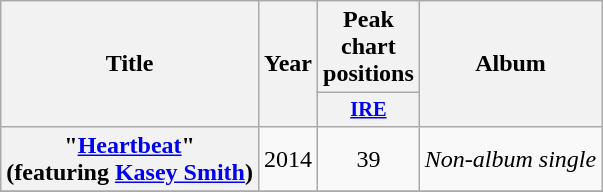<table class="wikitable plainrowheaders" style="text-align:center;">
<tr>
<th scope="col" rowspan="2">Title</th>
<th scope="col" rowspan="2">Year</th>
<th scope="col" colspan="1">Peak chart positions</th>
<th scope="col" rowspan="2">Album</th>
</tr>
<tr>
<th scope="col" style="width:3em;font-size:85%;"><a href='#'>IRE</a><br></th>
</tr>
<tr>
<th scope="row">"<a href='#'>Heartbeat</a>"<br><span>(featuring <a href='#'>Kasey Smith</a>)</span></th>
<td>2014</td>
<td>39</td>
<td><em>Non-album single</em></td>
</tr>
<tr>
</tr>
</table>
